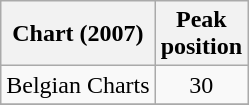<table class="wikitable sortable">
<tr>
<th>Chart (2007)</th>
<th>Peak<br>position</th>
</tr>
<tr>
<td>Belgian Charts</td>
<td align="center">30</td>
</tr>
<tr>
</tr>
</table>
